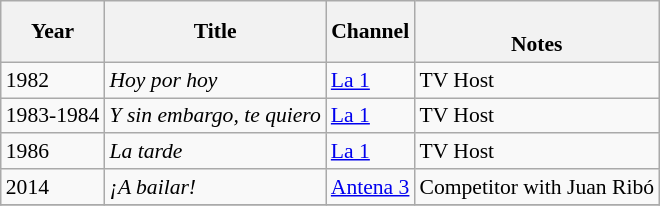<table class="wikitable" style="font-size: 90%;">
<tr>
<th>Year</th>
<th>Title</th>
<th>Channel</th>
<th><br>Notes</th>
</tr>
<tr>
<td>1982</td>
<td><em>Hoy por hoy</em></td>
<td><a href='#'>La 1</a></td>
<td>TV Host</td>
</tr>
<tr>
<td>1983-1984</td>
<td><em>Y sin embargo, te quiero</em></td>
<td><a href='#'>La 1</a></td>
<td>TV Host</td>
</tr>
<tr>
<td>1986</td>
<td><em>La tarde</em></td>
<td><a href='#'>La 1</a></td>
<td>TV Host</td>
</tr>
<tr>
<td>2014</td>
<td><em>¡A bailar!</em></td>
<td><a href='#'>Antena 3</a></td>
<td>Competitor with Juan Ribó</td>
</tr>
<tr>
</tr>
</table>
